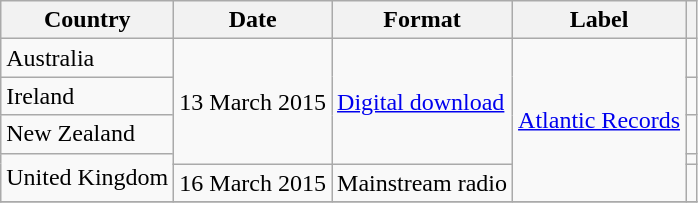<table class="wikitable">
<tr>
<th>Country</th>
<th>Date</th>
<th>Format</th>
<th>Label</th>
<th></th>
</tr>
<tr>
<td>Australia</td>
<td rowspan="4">13 March 2015</td>
<td rowspan="4"><a href='#'>Digital download</a></td>
<td rowspan="5"><a href='#'>Atlantic Records</a></td>
<td></td>
</tr>
<tr>
<td>Ireland</td>
<td></td>
</tr>
<tr>
<td>New Zealand</td>
<td></td>
</tr>
<tr>
<td rowspan="2">United Kingdom</td>
<td></td>
</tr>
<tr>
<td>16 March 2015</td>
<td>Mainstream radio</td>
<td></td>
</tr>
<tr>
</tr>
</table>
